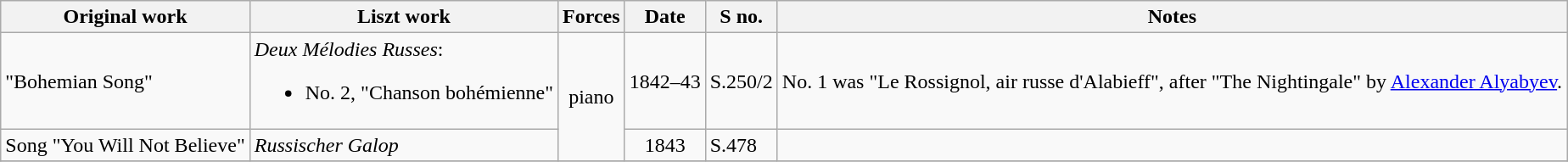<table class="wikitable">
<tr>
<th>Original work</th>
<th>Liszt work</th>
<th>Forces</th>
<th>Date</th>
<th>S no.</th>
<th>Notes</th>
</tr>
<tr>
<td>"Bohemian Song"</td>
<td><em>Deux Mélodies Russes</em>:<br><ul><li>No. 2, "Chanson bohémienne"</li></ul></td>
<td rowspan=2 style="text-align: center">piano</td>
<td style="text-align: center">1842–43</td>
<td>S.250/2</td>
<td>No. 1 was "Le Rossignol, air russe d'Alabieff", after "The Nightingale" by <a href='#'>Alexander Alyabyev</a>.</td>
</tr>
<tr>
<td>Song "You Will Not Believe"</td>
<td><em>Russischer Galop</em></td>
<td style="text-align: center">1843</td>
<td>S.478</td>
<td></td>
</tr>
<tr>
</tr>
</table>
